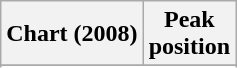<table class="wikitable plainrowheaders sortable" style="text-align:center;">
<tr>
<th scope="col">Chart (2008)</th>
<th scope="col">Peak<br>position</th>
</tr>
<tr>
</tr>
<tr>
</tr>
</table>
